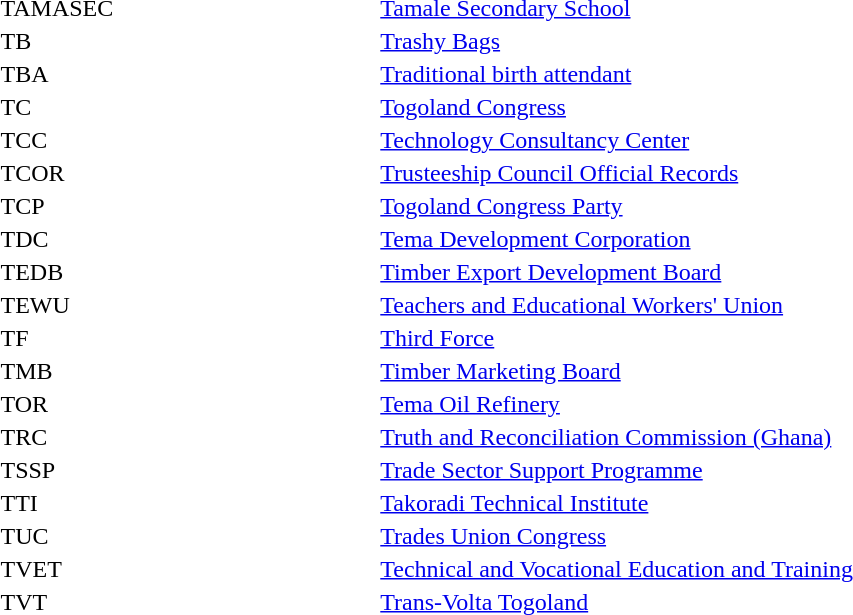<table width="100%" style="text-verticalalign:top">
<tr>
<td width="20%">TAMASEC</td>
<td width="40%"><a href='#'>Tamale Secondary School</a></td>
<td width="40%"></td>
</tr>
<tr>
<td>TB</td>
<td><a href='#'>Trashy Bags</a></td>
<td></td>
</tr>
<tr>
<td>TBA</td>
<td><a href='#'>Traditional birth attendant</a></td>
<td></td>
</tr>
<tr>
<td>TC</td>
<td><a href='#'>Togoland Congress</a></td>
<td></td>
</tr>
<tr>
<td>TCC</td>
<td><a href='#'>Technology Consultancy Center</a></td>
<td></td>
</tr>
<tr>
<td>TCOR</td>
<td><a href='#'>Trusteeship Council Official Records</a></td>
<td></td>
</tr>
<tr>
<td>TCP</td>
<td><a href='#'>Togoland Congress Party</a></td>
<td></td>
</tr>
<tr>
<td>TDC</td>
<td><a href='#'>Tema Development Corporation</a></td>
<td></td>
</tr>
<tr>
<td>TEDB</td>
<td><a href='#'>Timber Export Development Board</a></td>
<td></td>
</tr>
<tr>
<td>TEWU</td>
<td><a href='#'>Teachers and Educational Workers' Union</a></td>
<td></td>
</tr>
<tr>
<td>TF</td>
<td><a href='#'>Third Force</a></td>
<td></td>
</tr>
<tr>
<td>TMB</td>
<td><a href='#'>Timber Marketing Board</a></td>
<td></td>
</tr>
<tr>
<td>TOR</td>
<td><a href='#'>Tema Oil Refinery</a></td>
<td></td>
</tr>
<tr>
<td>TRC</td>
<td><a href='#'>Truth and Reconciliation Commission (Ghana)</a></td>
<td></td>
</tr>
<tr>
<td>TSSP</td>
<td><a href='#'>Trade Sector Support Programme</a></td>
<td></td>
</tr>
<tr>
<td>TTI</td>
<td><a href='#'>Takoradi Technical Institute</a></td>
<td></td>
</tr>
<tr>
<td>TUC</td>
<td><a href='#'>Trades Union Congress</a></td>
<td></td>
</tr>
<tr>
<td>TVET</td>
<td><a href='#'>Technical and Vocational Education and Training</a></td>
<td></td>
</tr>
<tr>
<td>TVT</td>
<td><a href='#'>Trans-Volta Togoland</a></td>
<td></td>
</tr>
</table>
